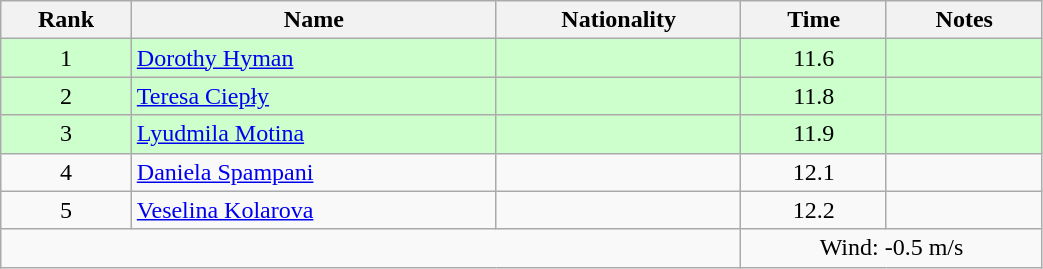<table class="wikitable sortable" style="text-align:center;width: 55%">
<tr>
<th>Rank</th>
<th>Name</th>
<th>Nationality</th>
<th>Time</th>
<th>Notes</th>
</tr>
<tr bgcolor=ccffcc>
<td>1</td>
<td align=left><a href='#'>Dorothy Hyman</a></td>
<td align=left></td>
<td>11.6</td>
<td></td>
</tr>
<tr bgcolor=ccffcc>
<td>2</td>
<td align=left><a href='#'>Teresa Ciepły</a></td>
<td align=left></td>
<td>11.8</td>
<td></td>
</tr>
<tr bgcolor=ccffcc>
<td>3</td>
<td align=left><a href='#'>Lyudmila Motina</a></td>
<td align=left></td>
<td>11.9</td>
<td></td>
</tr>
<tr>
<td>4</td>
<td align=left><a href='#'>Daniela Spampani</a></td>
<td align=left></td>
<td>12.1</td>
<td></td>
</tr>
<tr>
<td>5</td>
<td align=left><a href='#'>Veselina Kolarova</a></td>
<td align=left></td>
<td>12.2</td>
<td></td>
</tr>
<tr>
<td colspan="3"></td>
<td colspan="2">Wind: -0.5 m/s</td>
</tr>
</table>
